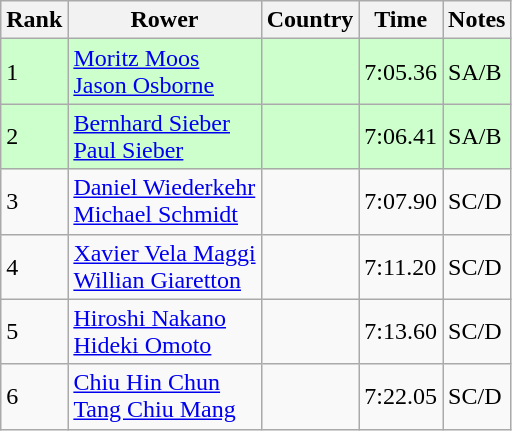<table class="wikitable">
<tr>
<th>Rank</th>
<th>Rower</th>
<th>Country</th>
<th>Time</th>
<th>Notes</th>
</tr>
<tr bgcolor=ccffcc>
<td>1</td>
<td><a href='#'>Moritz Moos</a><br><a href='#'>Jason Osborne</a></td>
<td></td>
<td>7:05.36</td>
<td>SA/B</td>
</tr>
<tr bgcolor=ccffcc>
<td>2</td>
<td><a href='#'>Bernhard Sieber</a><br><a href='#'>Paul Sieber</a></td>
<td></td>
<td>7:06.41</td>
<td>SA/B</td>
</tr>
<tr>
<td>3</td>
<td><a href='#'>Daniel Wiederkehr</a><br><a href='#'>Michael Schmidt</a></td>
<td></td>
<td>7:07.90</td>
<td>SC/D</td>
</tr>
<tr>
<td>4</td>
<td><a href='#'>Xavier Vela Maggi</a><br><a href='#'>Willian Giaretton</a></td>
<td></td>
<td>7:11.20</td>
<td>SC/D</td>
</tr>
<tr>
<td>5</td>
<td><a href='#'>Hiroshi Nakano</a><br><a href='#'>Hideki Omoto</a></td>
<td></td>
<td>7:13.60</td>
<td>SC/D</td>
</tr>
<tr>
<td>6</td>
<td><a href='#'>Chiu Hin Chun</a><br><a href='#'>Tang Chiu Mang</a></td>
<td></td>
<td>7:22.05</td>
<td>SC/D</td>
</tr>
</table>
